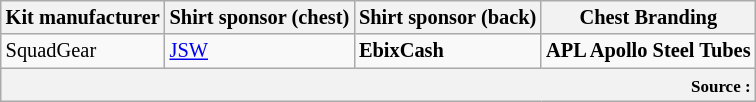<table class="wikitable"  style="font-size:85%;">
<tr>
<th>Kit manufacturer</th>
<th>Shirt sponsor (chest)</th>
<th>Shirt sponsor (back)</th>
<th>Chest Branding</th>
</tr>
<tr>
<td>SquadGear</td>
<td><a href='#'>JSW</a></td>
<td><strong>EbixCash</strong></td>
<td><strong>APL Apollo Steel Tubes</strong></td>
</tr>
<tr>
<th colspan="4" style="text-align:right;"><small> Source :</small></th>
</tr>
</table>
